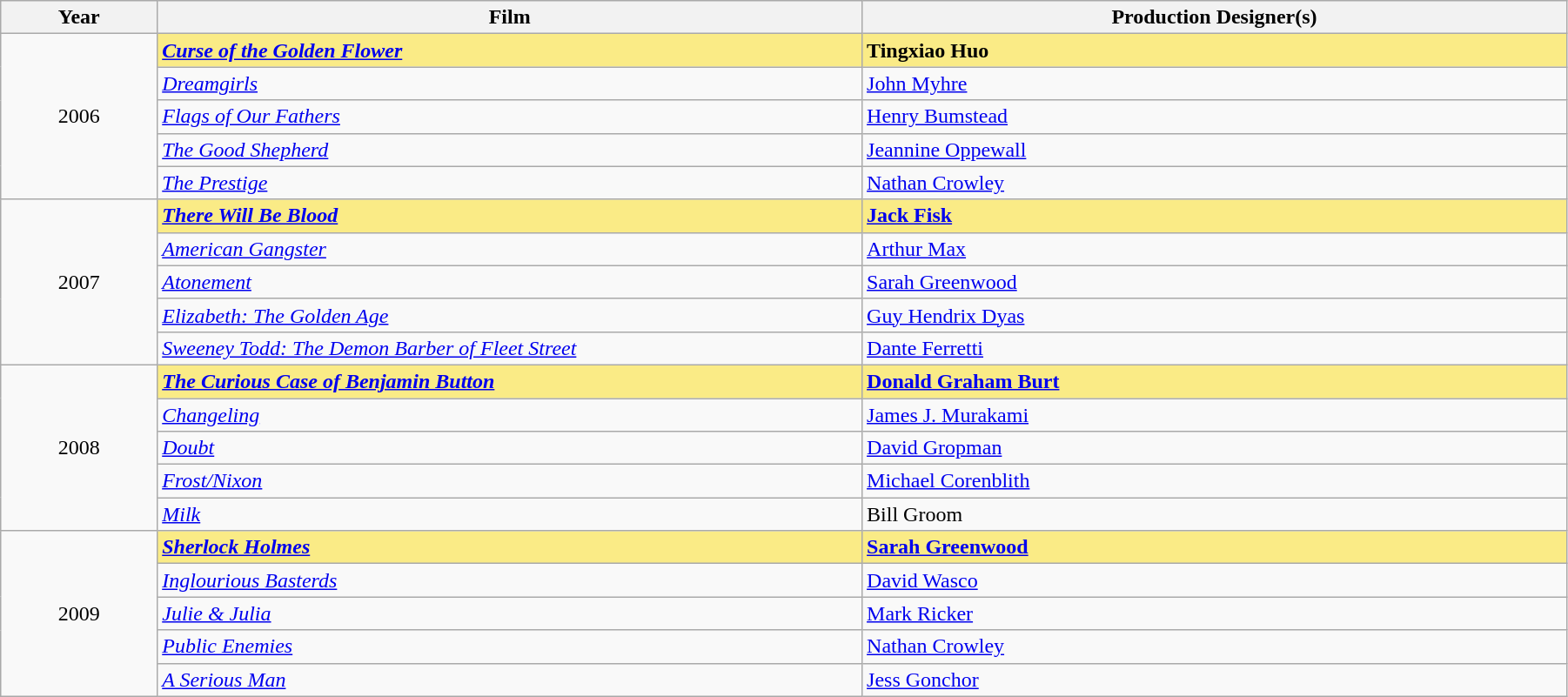<table class="wikitable" width="95%" cellpadding="5">
<tr>
<th width="10%">Year</th>
<th width="45%">Film</th>
<th width="45%">Production Designer(s)</th>
</tr>
<tr>
<td rowspan="5" style="text-align:center;">2006</td>
<td style="background:#FAEB86;"><strong><em><a href='#'>Curse of the Golden Flower</a></em></strong></td>
<td style="background:#FAEB86;"><strong>Tingxiao Huo</strong></td>
</tr>
<tr>
<td><em><a href='#'>Dreamgirls</a></em></td>
<td><a href='#'>John Myhre</a></td>
</tr>
<tr>
<td><em><a href='#'>Flags of Our Fathers</a></em></td>
<td><a href='#'>Henry Bumstead</a></td>
</tr>
<tr>
<td><em><a href='#'>The Good Shepherd</a></em></td>
<td><a href='#'>Jeannine Oppewall</a></td>
</tr>
<tr>
<td><em><a href='#'>The Prestige</a></em></td>
<td><a href='#'>Nathan Crowley</a></td>
</tr>
<tr>
<td rowspan="5" style="text-align:center;">2007</td>
<td style="background:#FAEB86;"><strong><em><a href='#'>There Will Be Blood</a></em></strong></td>
<td style="background:#FAEB86;"><strong><a href='#'>Jack Fisk</a></strong></td>
</tr>
<tr>
<td><em><a href='#'>American Gangster</a></em></td>
<td><a href='#'>Arthur Max</a></td>
</tr>
<tr>
<td><em><a href='#'>Atonement</a></em></td>
<td><a href='#'>Sarah Greenwood</a></td>
</tr>
<tr>
<td><em><a href='#'>Elizabeth: The Golden Age</a></em></td>
<td><a href='#'>Guy Hendrix Dyas</a></td>
</tr>
<tr>
<td><em><a href='#'>Sweeney Todd: The Demon Barber of Fleet Street</a></em></td>
<td><a href='#'>Dante Ferretti</a></td>
</tr>
<tr>
<td rowspan="5" style="text-align:center;">2008</td>
<td style="background:#FAEB86;"><strong><em><a href='#'>The Curious Case of Benjamin Button</a></em></strong></td>
<td style="background:#FAEB86;"><strong><a href='#'>Donald Graham Burt</a></strong></td>
</tr>
<tr>
<td><em><a href='#'>Changeling</a></em></td>
<td><a href='#'>James J. Murakami</a></td>
</tr>
<tr>
<td><em><a href='#'>Doubt</a></em></td>
<td><a href='#'>David Gropman</a></td>
</tr>
<tr>
<td><em><a href='#'>Frost/Nixon</a></em></td>
<td><a href='#'>Michael Corenblith</a></td>
</tr>
<tr>
<td><em><a href='#'>Milk</a></em></td>
<td>Bill Groom</td>
</tr>
<tr>
<td rowspan="5" style="text-align:center;">2009</td>
<td style="background:#FAEB86;"><strong><em><a href='#'>Sherlock Holmes</a></em></strong></td>
<td style="background:#FAEB86;"><strong><a href='#'>Sarah Greenwood</a></strong></td>
</tr>
<tr>
<td><em><a href='#'>Inglourious Basterds</a></em></td>
<td><a href='#'>David Wasco</a></td>
</tr>
<tr>
<td><em><a href='#'>Julie & Julia</a></em></td>
<td><a href='#'>Mark Ricker</a></td>
</tr>
<tr>
<td><em><a href='#'>Public Enemies</a></em></td>
<td><a href='#'>Nathan Crowley</a></td>
</tr>
<tr>
<td><em><a href='#'>A Serious Man</a></em></td>
<td><a href='#'>Jess Gonchor</a></td>
</tr>
</table>
